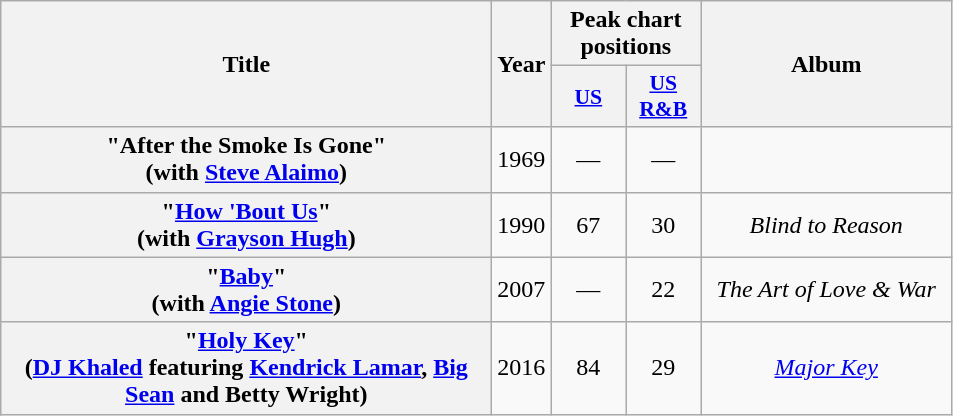<table class="wikitable plainrowheaders" style="text-align:center;">
<tr>
<th scope="col" rowspan="2" style="width:20em;">Title</th>
<th scope="col" rowspan="2" style="width:1em;">Year</th>
<th scope="col" colspan="2">Peak chart positions</th>
<th scope="col" rowspan="2" style="width:10em;">Album</th>
</tr>
<tr>
<th scope="col" style="width:3em;font-size:90%;"><a href='#'>US</a></th>
<th scope="col" style="width:3em;font-size:90%;"><a href='#'>US<br>R&B</a></th>
</tr>
<tr>
<th scope="row">"After the Smoke Is Gone"<br><span>(with <a href='#'>Steve Alaimo</a>)</span></th>
<td>1969</td>
<td>—</td>
<td>—</td>
<td></td>
</tr>
<tr>
<th scope="row">"<a href='#'>How 'Bout Us</a>"<br><span>(with <a href='#'>Grayson Hugh</a>)</span></th>
<td>1990</td>
<td>67</td>
<td>30</td>
<td><em>Blind to Reason</em></td>
</tr>
<tr>
<th scope="row">"<a href='#'>Baby</a>"<br><span>(with <a href='#'>Angie Stone</a>)</span></th>
<td>2007</td>
<td>—</td>
<td>22</td>
<td><em>The Art of Love & War</em></td>
</tr>
<tr>
<th scope="row">"<a href='#'>Holy Key</a>"<br><span>(<a href='#'>DJ Khaled</a> featuring <a href='#'>Kendrick Lamar</a>, <a href='#'>Big Sean</a> and Betty Wright)</span></th>
<td>2016</td>
<td>84<br></td>
<td>29</td>
<td><em><a href='#'>Major Key</a></em></td>
</tr>
</table>
